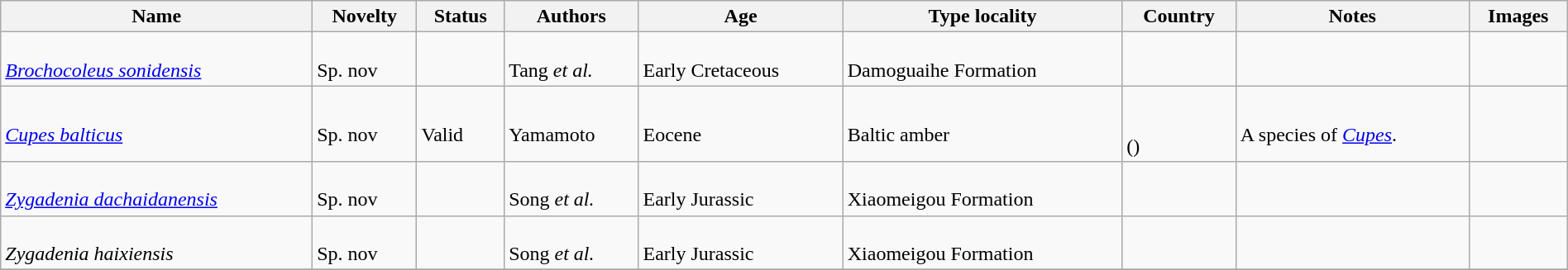<table class="wikitable sortable" align="center" width="100%">
<tr>
<th>Name</th>
<th>Novelty</th>
<th>Status</th>
<th>Authors</th>
<th>Age</th>
<th>Type locality</th>
<th>Country</th>
<th>Notes</th>
<th>Images</th>
</tr>
<tr>
<td><br><em><a href='#'>Brochocoleus sonidensis</a></em></td>
<td><br>Sp. nov</td>
<td></td>
<td><br>Tang <em>et al.</em></td>
<td><br>Early Cretaceous</td>
<td><br>Damoguaihe Formation</td>
<td><br></td>
<td></td>
<td></td>
</tr>
<tr>
<td><br><em><a href='#'>Cupes balticus</a></em></td>
<td><br>Sp. nov</td>
<td><br>Valid</td>
<td><br>Yamamoto</td>
<td><br>Eocene</td>
<td><br>Baltic amber</td>
<td><br><br>()</td>
<td><br>A species of <em><a href='#'>Cupes</a></em>.</td>
<td></td>
</tr>
<tr>
<td><br><em><a href='#'>Zygadenia dachaidanensis</a></em></td>
<td><br>Sp. nov</td>
<td></td>
<td><br>Song <em>et al.</em></td>
<td><br>Early Jurassic</td>
<td><br>Xiaomeigou Formation</td>
<td><br></td>
<td></td>
<td></td>
</tr>
<tr>
<td><br><em>Zygadenia haixiensis</em></td>
<td><br>Sp. nov</td>
<td></td>
<td><br>Song <em>et al.</em></td>
<td><br>Early Jurassic</td>
<td><br>Xiaomeigou Formation</td>
<td><br></td>
<td></td>
<td></td>
</tr>
<tr>
</tr>
</table>
